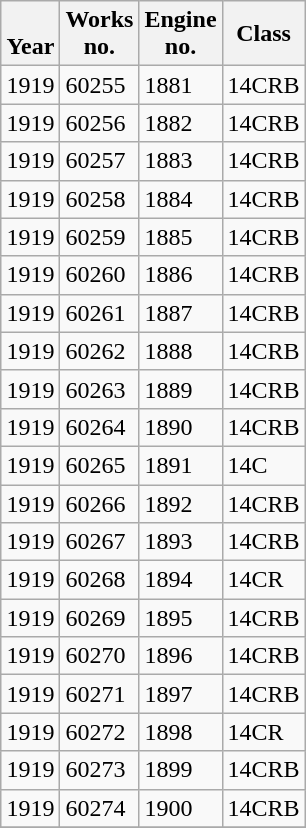<table class="wikitable collapsible collapsed sortable" style="margin:0.5em auto; font-size:100%;">
<tr>
<th><br>Year</th>
<th>Works<br>no.</th>
<th>Engine<br>no.</th>
<th>Class<br></th>
</tr>
<tr>
<td>1919</td>
<td>60255</td>
<td>1881</td>
<td>14CRB</td>
</tr>
<tr>
<td>1919</td>
<td>60256</td>
<td>1882</td>
<td>14CRB</td>
</tr>
<tr>
<td>1919</td>
<td>60257</td>
<td>1883</td>
<td>14CRB</td>
</tr>
<tr>
<td>1919</td>
<td>60258</td>
<td>1884</td>
<td>14CRB</td>
</tr>
<tr>
<td>1919</td>
<td>60259</td>
<td>1885</td>
<td>14CRB</td>
</tr>
<tr>
<td>1919</td>
<td>60260</td>
<td>1886</td>
<td>14CRB</td>
</tr>
<tr>
<td>1919</td>
<td>60261</td>
<td>1887</td>
<td>14CRB</td>
</tr>
<tr>
<td>1919</td>
<td>60262</td>
<td>1888</td>
<td>14CRB</td>
</tr>
<tr>
<td>1919</td>
<td>60263</td>
<td>1889</td>
<td>14CRB</td>
</tr>
<tr>
<td>1919</td>
<td>60264</td>
<td>1890</td>
<td>14CRB</td>
</tr>
<tr>
<td>1919</td>
<td>60265</td>
<td>1891</td>
<td>14C</td>
</tr>
<tr>
<td>1919</td>
<td>60266</td>
<td>1892</td>
<td>14CRB</td>
</tr>
<tr>
<td>1919</td>
<td>60267</td>
<td>1893</td>
<td>14CRB</td>
</tr>
<tr>
<td>1919</td>
<td>60268</td>
<td>1894</td>
<td>14CR</td>
</tr>
<tr>
<td>1919</td>
<td>60269</td>
<td>1895</td>
<td>14CRB</td>
</tr>
<tr>
<td>1919</td>
<td>60270</td>
<td>1896</td>
<td>14CRB</td>
</tr>
<tr>
<td>1919</td>
<td>60271</td>
<td>1897</td>
<td>14CRB</td>
</tr>
<tr>
<td>1919</td>
<td>60272</td>
<td>1898</td>
<td>14CR</td>
</tr>
<tr>
<td>1919</td>
<td>60273</td>
<td>1899</td>
<td>14CRB</td>
</tr>
<tr>
<td>1919</td>
<td>60274</td>
<td>1900</td>
<td>14CRB</td>
</tr>
<tr>
</tr>
</table>
